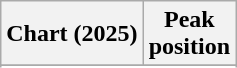<table class="wikitable sortable plainrowheaders" style="text-align:center">
<tr>
<th scope="col">Chart (2025)</th>
<th scope="col">Peak<br>position</th>
</tr>
<tr>
</tr>
<tr>
</tr>
<tr>
</tr>
<tr>
</tr>
</table>
